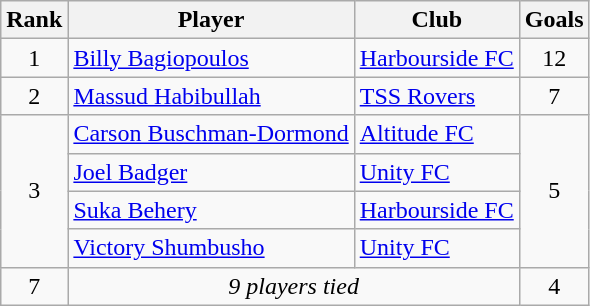<table class="wikitable" style="text-align:center">
<tr>
<th>Rank</th>
<th>Player</th>
<th>Club</th>
<th>Goals</th>
</tr>
<tr>
<td>1</td>
<td style="text-align:left"> <a href='#'>Billy Bagiopoulos</a></td>
<td style="text-align:left"><a href='#'>Harbourside FC</a></td>
<td>12</td>
</tr>
<tr>
<td>2</td>
<td style="text-align:left"> <a href='#'>Massud Habibullah</a></td>
<td style="text-align:left"><a href='#'>TSS Rovers</a></td>
<td>7</td>
</tr>
<tr>
<td rowspan="4">3</td>
<td style="text-align:left"> <a href='#'>Carson Buschman-Dormond</a></td>
<td style="text-align:left"><a href='#'>Altitude FC</a></td>
<td rowspan="4">5</td>
</tr>
<tr>
<td style="text-align:left"> <a href='#'>Joel Badger</a></td>
<td style="text-align:left"><a href='#'>Unity FC</a></td>
</tr>
<tr>
<td style="text-align:left"> <a href='#'>Suka Behery</a></td>
<td style="text-align:left"><a href='#'>Harbourside FC</a></td>
</tr>
<tr>
<td style="text-align:left"> <a href='#'>Victory Shumbusho</a></td>
<td style="text-align:left"><a href='#'>Unity FC</a></td>
</tr>
<tr>
<td style="text-align:center">7</td>
<td style="text-align:center" colspan="2"><em>9 players tied</em></td>
<td style="text-align:center">4</td>
</tr>
</table>
